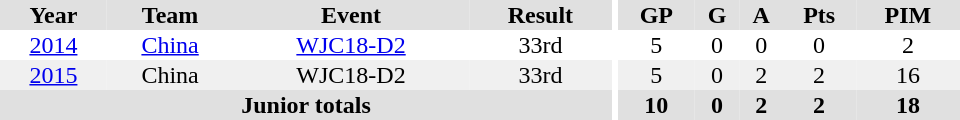<table border="0" cellpadding="1" cellspacing="0" ID="Table3" style="text-align:center; width:40em">
<tr ALIGN="center" bgcolor="#e0e0e0">
<th>Year</th>
<th>Team</th>
<th>Event</th>
<th>Result</th>
<th rowspan="99" bgcolor="#ffffff"></th>
<th>GP</th>
<th>G</th>
<th>A</th>
<th>Pts</th>
<th>PIM</th>
</tr>
<tr>
<td><a href='#'>2014</a></td>
<td><a href='#'>China</a></td>
<td><a href='#'>WJC18-D2</a></td>
<td>33rd</td>
<td>5</td>
<td>0</td>
<td>0</td>
<td>0</td>
<td>2</td>
</tr>
<tr bgcolor="#f0f0f0">
<td><a href='#'>2015</a></td>
<td>China</td>
<td>WJC18-D2</td>
<td>33rd</td>
<td>5</td>
<td>0</td>
<td>2</td>
<td>2</td>
<td>16</td>
</tr>
<tr bgcolor="#e0e0e0">
<th colspan="4">Junior totals</th>
<th>10</th>
<th>0</th>
<th>2</th>
<th>2</th>
<th>18</th>
</tr>
</table>
